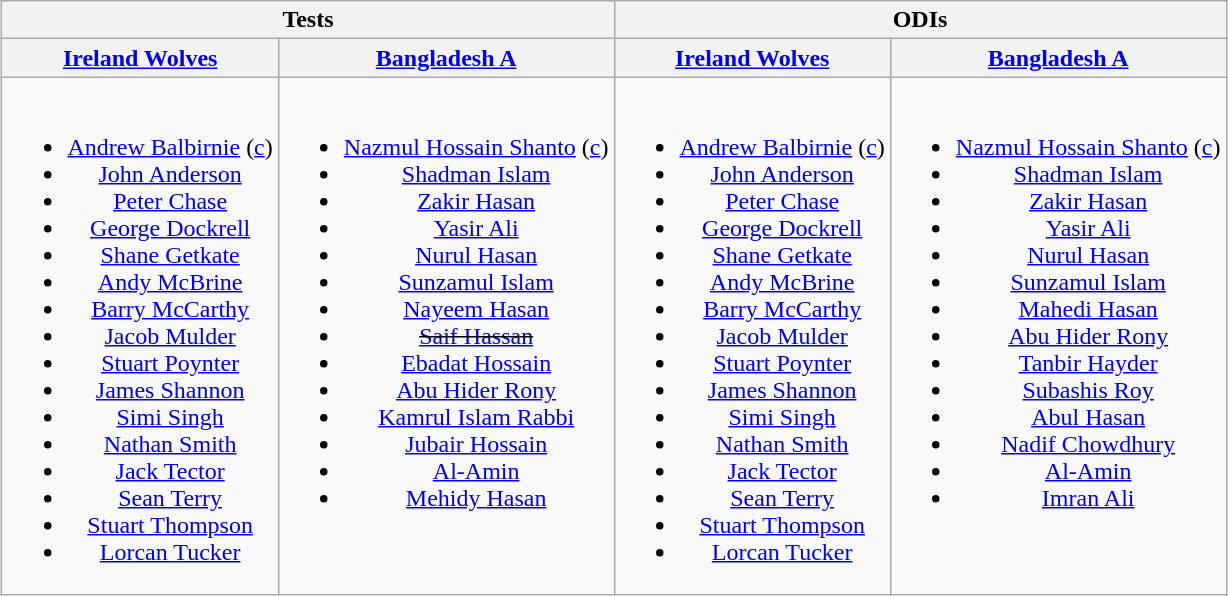<table class="wikitable" style="text-align:center; margin:auto">
<tr>
<th colspan=2>Tests</th>
<th colspan=2>ODIs</th>
</tr>
<tr>
<th> <a href='#'>Ireland Wolves</a></th>
<th> <a href='#'>Bangladesh A</a></th>
<th> <a href='#'>Ireland Wolves</a></th>
<th> <a href='#'>Bangladesh A</a></th>
</tr>
<tr style="vertical-align:top">
<td><br><ul><li><a href='#'>Andrew Balbirnie</a> (<a href='#'>c</a>)</li><li><a href='#'>John Anderson</a></li><li><a href='#'>Peter Chase</a></li><li><a href='#'>George Dockrell</a></li><li><a href='#'>Shane Getkate</a></li><li><a href='#'>Andy McBrine</a></li><li><a href='#'>Barry McCarthy</a></li><li><a href='#'>Jacob Mulder</a></li><li><a href='#'>Stuart Poynter</a></li><li><a href='#'>James Shannon</a></li><li><a href='#'>Simi Singh</a></li><li><a href='#'>Nathan Smith</a></li><li><a href='#'>Jack Tector</a></li><li><a href='#'>Sean Terry</a></li><li><a href='#'>Stuart Thompson</a></li><li><a href='#'>Lorcan Tucker</a></li></ul></td>
<td><br><ul><li><a href='#'>Nazmul Hossain Shanto</a> (<a href='#'>c</a>)</li><li><a href='#'>Shadman Islam</a></li><li><a href='#'>Zakir Hasan</a></li><li><a href='#'>Yasir Ali</a></li><li><a href='#'>Nurul Hasan</a></li><li><a href='#'>Sunzamul Islam</a></li><li><a href='#'>Nayeem Hasan</a></li><li><s><a href='#'>Saif Hassan</a></s></li><li><a href='#'>Ebadat Hossain</a></li><li><a href='#'>Abu Hider Rony</a></li><li><a href='#'>Kamrul Islam Rabbi</a></li><li><a href='#'>Jubair Hossain</a></li><li><a href='#'>Al-Amin</a></li><li><a href='#'>Mehidy Hasan</a></li></ul></td>
<td><br><ul><li><a href='#'>Andrew Balbirnie</a> (<a href='#'>c</a>)</li><li><a href='#'>John Anderson</a></li><li><a href='#'>Peter Chase</a></li><li><a href='#'>George Dockrell</a></li><li><a href='#'>Shane Getkate</a></li><li><a href='#'>Andy McBrine</a></li><li><a href='#'>Barry McCarthy</a></li><li><a href='#'>Jacob Mulder</a></li><li><a href='#'>Stuart Poynter</a></li><li><a href='#'>James Shannon</a></li><li><a href='#'>Simi Singh</a></li><li><a href='#'>Nathan Smith</a></li><li><a href='#'>Jack Tector</a></li><li><a href='#'>Sean Terry</a></li><li><a href='#'>Stuart Thompson</a></li><li><a href='#'>Lorcan Tucker</a></li></ul></td>
<td><br><ul><li><a href='#'>Nazmul Hossain Shanto</a> (<a href='#'>c</a>)</li><li><a href='#'>Shadman Islam</a></li><li><a href='#'>Zakir Hasan</a></li><li><a href='#'>Yasir Ali</a></li><li><a href='#'>Nurul Hasan</a></li><li><a href='#'>Sunzamul Islam</a></li><li><a href='#'>Mahedi Hasan</a></li><li><a href='#'>Abu Hider Rony</a></li><li><a href='#'>Tanbir Hayder</a></li><li><a href='#'>Subashis Roy</a></li><li><a href='#'>Abul Hasan</a></li><li><a href='#'>Nadif Chowdhury</a></li><li><a href='#'>Al-Amin</a></li><li><a href='#'>Imran Ali</a></li></ul></td>
</tr>
</table>
